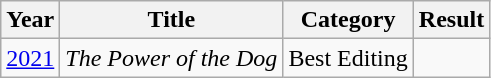<table class="wikitable">
<tr>
<th>Year</th>
<th>Title</th>
<th>Category</th>
<th>Result</th>
</tr>
<tr>
<td><a href='#'>2021</a></td>
<td><em>The Power of the Dog</em></td>
<td>Best Editing</td>
<td></td>
</tr>
</table>
